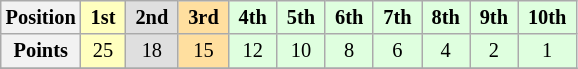<table class="wikitable" style="font-size:85%; text-align:center">
<tr>
<th>Position</th>
<td style="background:#FFFFBF;"> <strong>1st</strong> </td>
<td style="background:#DFDFDF;"> <strong>2nd</strong> </td>
<td style="background:#FFDF9F;"> <strong>3rd</strong> </td>
<td style="background:#DFFFDF;"> <strong>4th</strong> </td>
<td style="background:#DFFFDF;"> <strong>5th</strong> </td>
<td style="background:#DFFFDF;"> <strong>6th</strong> </td>
<td style="background:#DFFFDF;"> <strong>7th</strong> </td>
<td style="background:#DFFFDF;"> <strong>8th</strong> </td>
<td style="background:#DFFFDF;"> <strong>9th</strong> </td>
<td style="background:#DFFFDF;"> <strong>10th</strong> </td>
</tr>
<tr>
<th>Points</th>
<td style="background:#FFFFBF;">25</td>
<td style="background:#DFDFDF;">18</td>
<td style="background:#FFDF9F;">15</td>
<td style="background:#DFFFDF;">12</td>
<td style="background:#DFFFDF;">10</td>
<td style="background:#DFFFDF;">8</td>
<td style="background:#DFFFDF;">6</td>
<td style="background:#DFFFDF;">4</td>
<td style="background:#DFFFDF;">2</td>
<td style="background:#DFFFDF;">1</td>
</tr>
<tr>
</tr>
</table>
